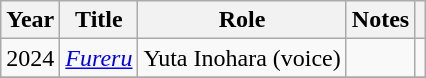<table class="wikitable sortable">
<tr>
<th>Year</th>
<th>Title</th>
<th>Role</th>
<th class="unsortable">Notes</th>
<th class="unsortable"></th>
</tr>
<tr>
<td>2024</td>
<td><em><a href='#'>Fureru</a></em></td>
<td>Yuta Inohara (voice)</td>
<td></td>
<td></td>
</tr>
<tr>
</tr>
</table>
